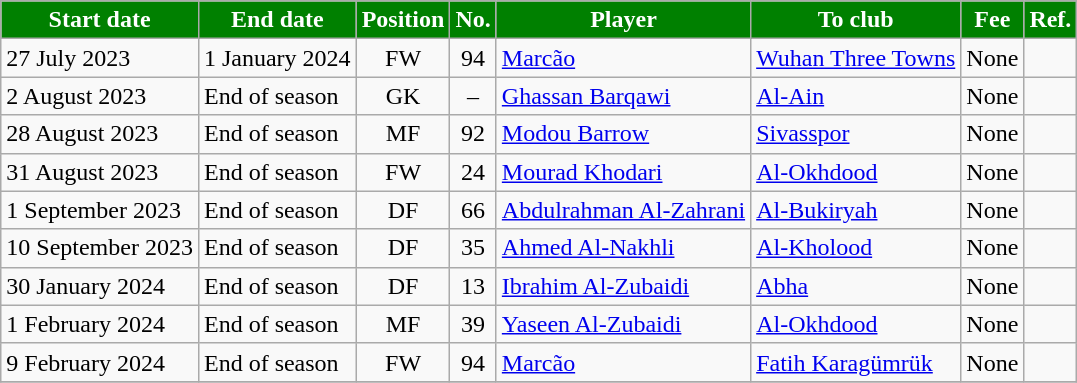<table class="wikitable sortable">
<tr>
<th style="background:green; color:white;"><strong>Start date</strong></th>
<th style="background:green; color:white;"><strong>End date</strong></th>
<th style="background:green; color:white;"><strong>Position</strong></th>
<th style="background:green; color:white;"><strong>No.</strong></th>
<th style="background:green; color:white;"><strong>Player</strong></th>
<th style="background:green; color:white;"><strong>To club</strong></th>
<th style="background:green; color:white;"><strong>Fee</strong></th>
<th style="background:green; color:white;"><strong>Ref.</strong></th>
</tr>
<tr>
<td>27 July 2023</td>
<td>1 January 2024</td>
<td style="text-align:center;">FW</td>
<td style="text-align:center;">94</td>
<td style="text-align:left;"> <a href='#'>Marcão</a></td>
<td style="text-align:left;"> <a href='#'>Wuhan Three Towns</a></td>
<td>None</td>
<td></td>
</tr>
<tr>
<td>2 August 2023</td>
<td>End of season</td>
<td style="text-align:center;">GK</td>
<td style="text-align:center;">–</td>
<td style="text-align:left;"> <a href='#'>Ghassan Barqawi</a></td>
<td style="text-align:left;"> <a href='#'>Al-Ain</a></td>
<td>None</td>
<td></td>
</tr>
<tr>
<td>28 August 2023</td>
<td>End of season</td>
<td style="text-align:center;">MF</td>
<td style="text-align:center;">92</td>
<td style="text-align:left;"> <a href='#'>Modou Barrow</a></td>
<td style="text-align:left;"> <a href='#'>Sivasspor</a></td>
<td>None</td>
<td></td>
</tr>
<tr>
<td>31 August 2023</td>
<td>End of season</td>
<td style="text-align:center;">FW</td>
<td style="text-align:center;">24</td>
<td style="text-align:left;"> <a href='#'>Mourad Khodari</a></td>
<td style="text-align:left;"> <a href='#'>Al-Okhdood</a></td>
<td>None</td>
<td></td>
</tr>
<tr>
<td>1 September 2023</td>
<td>End of season</td>
<td style="text-align:center;">DF</td>
<td style="text-align:center;">66</td>
<td style="text-align:left;"> <a href='#'>Abdulrahman Al-Zahrani</a></td>
<td style="text-align:left;"> <a href='#'>Al-Bukiryah</a></td>
<td>None</td>
<td></td>
</tr>
<tr>
<td>10 September 2023</td>
<td>End of season</td>
<td style="text-align:center;">DF</td>
<td style="text-align:center;">35</td>
<td style="text-align:left;"> <a href='#'>Ahmed Al-Nakhli</a></td>
<td style="text-align:left;"> <a href='#'>Al-Kholood</a></td>
<td>None</td>
<td></td>
</tr>
<tr>
<td>30 January 2024</td>
<td>End of season</td>
<td style="text-align:center;">DF</td>
<td style="text-align:center;">13</td>
<td style="text-align:left;"> <a href='#'>Ibrahim Al-Zubaidi</a></td>
<td style="text-align:left;"> <a href='#'>Abha</a></td>
<td>None</td>
<td></td>
</tr>
<tr>
<td>1 February 2024</td>
<td>End of season</td>
<td style="text-align:center;">MF</td>
<td style="text-align:center;">39</td>
<td style="text-align:left;"> <a href='#'>Yaseen Al-Zubaidi</a></td>
<td style="text-align:left;"> <a href='#'>Al-Okhdood</a></td>
<td>None</td>
<td></td>
</tr>
<tr>
<td>9 February 2024</td>
<td>End of season</td>
<td style="text-align:center;">FW</td>
<td style="text-align:center;">94</td>
<td style="text-align:left;"> <a href='#'>Marcão</a></td>
<td style="text-align:left;"> <a href='#'>Fatih Karagümrük</a></td>
<td>None</td>
<td></td>
</tr>
<tr>
</tr>
</table>
